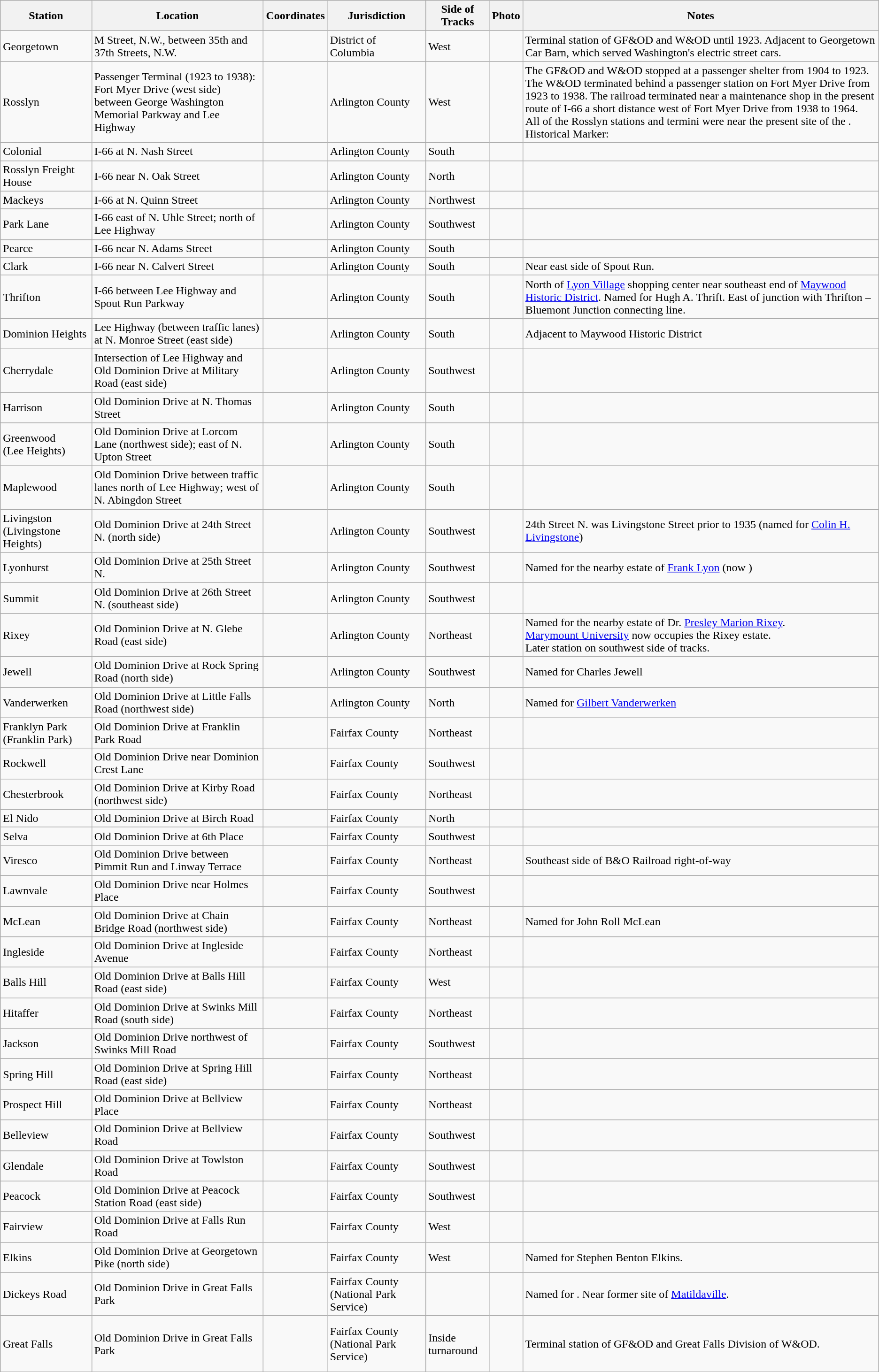<table class="wikitable">
<tr>
<th>Station</th>
<th>Location</th>
<th>Coordinates</th>
<th>Jurisdiction</th>
<th>Side of Tracks</th>
<th>Photo</th>
<th>Notes</th>
</tr>
<tr>
<td>Georgetown</td>
<td>M Street, N.W., between 35th and 37th Streets, N.W.</td>
<td></td>
<td>District of Columbia</td>
<td>West</td>
<td></td>
<td>Terminal station of GF&OD and W&OD until 1923. Adjacent to Georgetown Car Barn, which served Washington's electric street cars.</td>
</tr>
<tr>
<td>Rosslyn</td>
<td>Passenger Terminal (1923 to 1938):<br>Fort Myer Drive (west side) between George Washington Memorial Parkway and Lee Highway</td>
<td></td>
<td>Arlington County</td>
<td>West</td>
<td><br><br></td>
<td>The GF&OD and W&OD stopped at a passenger shelter from 1904 to 1923.<br>The W&OD terminated behind a passenger station on Fort Myer Drive from 1923 to 1938. The railroad terminated near a maintenance shop in the present route of I-66 a short distance west of Fort Myer Drive from 1938 to 1964.<br> All of the Rosslyn stations and termini were near the present site of the  .<br>Historical Marker: </td>
</tr>
<tr>
<td>Colonial</td>
<td>I-66 at N. Nash Street</td>
<td></td>
<td>Arlington County</td>
<td>South</td>
<td></td>
<td></td>
</tr>
<tr>
<td>Rosslyn Freight House</td>
<td>I-66 near N. Oak Street</td>
<td></td>
<td>Arlington County</td>
<td>North</td>
<td><br></td>
<td></td>
</tr>
<tr>
<td>Mackeys</td>
<td>I-66 at N. Quinn Street</td>
<td></td>
<td>Arlington County</td>
<td>Northwest</td>
<td></td>
<td></td>
</tr>
<tr>
<td>Park Lane</td>
<td>I-66 east of N. Uhle Street; north of Lee Highway</td>
<td></td>
<td>Arlington County</td>
<td>Southwest</td>
<td></td>
<td></td>
</tr>
<tr>
<td>Pearce</td>
<td>I-66 near N. Adams Street</td>
<td></td>
<td>Arlington County</td>
<td>South</td>
<td></td>
<td></td>
</tr>
<tr>
<td>Clark</td>
<td>I-66 near N. Calvert Street</td>
<td></td>
<td>Arlington County</td>
<td>South</td>
<td></td>
<td>Near east side of Spout Run.</td>
</tr>
<tr>
<td>Thrifton</td>
<td>I-66 between Lee Highway and Spout Run Parkway</td>
<td></td>
<td>Arlington County</td>
<td>South</td>
<td></td>
<td>North of <a href='#'>Lyon Village</a> shopping center near southeast end of <a href='#'>Maywood Historic District</a>. Named for Hugh A. Thrift. East of junction with Thrifton – Bluemont Junction connecting line.</td>
</tr>
<tr>
<td>Dominion Heights</td>
<td>Lee Highway (between traffic lanes) at N. Monroe Street (east side)</td>
<td></td>
<td>Arlington County</td>
<td>South</td>
<td></td>
<td>Adjacent to Maywood Historic District</td>
</tr>
<tr>
<td>Cherrydale</td>
<td>Intersection of Lee Highway and Old Dominion Drive at Military Road (east side)</td>
<td></td>
<td>Arlington County</td>
<td>Southwest</td>
<td></td>
<td></td>
</tr>
<tr>
<td>Harrison</td>
<td>Old Dominion Drive at N. Thomas Street</td>
<td></td>
<td>Arlington County</td>
<td>South</td>
<td></td>
<td></td>
</tr>
<tr>
<td>Greenwood<br>(Lee Heights)</td>
<td>Old Dominion Drive at Lorcom Lane (northwest side); east of N. Upton Street</td>
<td></td>
<td>Arlington County</td>
<td>South</td>
<td></td>
<td></td>
</tr>
<tr>
<td>Maplewood</td>
<td>Old Dominion Drive between traffic lanes north of Lee Highway; west of N. Abingdon Street</td>
<td></td>
<td>Arlington County</td>
<td>South</td>
<td></td>
<td></td>
</tr>
<tr>
<td>Livingston<br>(Livingstone Heights)</td>
<td>Old Dominion Drive at 24th Street N. (north side)</td>
<td></td>
<td>Arlington County</td>
<td>Southwest</td>
<td></td>
<td>24th Street N. was Livingstone Street prior to 1935 (named for <a href='#'>Colin H. Livingstone</a>)</td>
</tr>
<tr>
<td>Lyonhurst</td>
<td>Old Dominion Drive at 25th Street N.</td>
<td></td>
<td>Arlington County</td>
<td>Southwest</td>
<td></td>
<td>Named for the nearby estate of <a href='#'>Frank Lyon</a> (now )</td>
</tr>
<tr>
<td>Summit</td>
<td>Old Dominion Drive at 26th Street N. (southeast side)</td>
<td></td>
<td>Arlington County</td>
<td>Southwest</td>
<td></td>
<td></td>
</tr>
<tr>
<td>Rixey</td>
<td>Old Dominion Drive at N. Glebe Road (east side)</td>
<td></td>
<td>Arlington County</td>
<td>Northeast</td>
<td></td>
<td>Named for the nearby estate of Dr. <a href='#'>Presley Marion Rixey</a>.<br><a href='#'>Marymount University</a> now occupies the Rixey estate.<br>Later station on southwest side of tracks.</td>
</tr>
<tr>
<td>Jewell</td>
<td>Old Dominion Drive at Rock Spring Road (north side)</td>
<td></td>
<td>Arlington County</td>
<td>Southwest</td>
<td></td>
<td>Named for Charles Jewell</td>
</tr>
<tr>
<td>Vanderwerken</td>
<td>Old Dominion Drive at Little Falls Road (northwest side)</td>
<td></td>
<td>Arlington County</td>
<td>North</td>
<td></td>
<td>Named for <a href='#'>Gilbert Vanderwerken</a></td>
</tr>
<tr>
<td>Franklyn Park (Franklin Park)</td>
<td>Old Dominion Drive at Franklin Park Road</td>
<td></td>
<td>Fairfax County</td>
<td>Northeast</td>
<td><br><br></td>
<td></td>
</tr>
<tr>
<td>Rockwell</td>
<td>Old Dominion Drive near Dominion Crest Lane</td>
<td></td>
<td>Fairfax County</td>
<td>Southwest</td>
<td></td>
<td></td>
</tr>
<tr>
<td>Chesterbrook</td>
<td>Old Dominion Drive at Kirby Road (northwest side)</td>
<td></td>
<td>Fairfax County</td>
<td>Northeast</td>
<td></td>
<td></td>
</tr>
<tr>
<td>El Nido</td>
<td>Old Dominion Drive at Birch Road</td>
<td></td>
<td>Fairfax County</td>
<td>North</td>
<td></td>
<td></td>
</tr>
<tr>
<td>Selva</td>
<td>Old Dominion Drive at 6th Place</td>
<td></td>
<td>Fairfax County</td>
<td>Southwest</td>
<td></td>
<td></td>
</tr>
<tr>
<td>Viresco</td>
<td>Old Dominion Drive between Pimmit Run and Linway Terrace</td>
<td></td>
<td>Fairfax County</td>
<td>Northeast</td>
<td></td>
<td>Southeast side of B&O Railroad right-of-way</td>
</tr>
<tr>
<td>Lawnvale</td>
<td>Old Dominion Drive near Holmes Place</td>
<td></td>
<td>Fairfax County</td>
<td>Southwest</td>
<td></td>
<td></td>
</tr>
<tr>
<td>McLean</td>
<td>Old Dominion Drive at Chain Bridge Road (northwest side)</td>
<td></td>
<td>Fairfax County</td>
<td>Northeast</td>
<td></td>
<td>Named for John Roll McLean</td>
</tr>
<tr>
<td>Ingleside</td>
<td>Old Dominion Drive at Ingleside Avenue</td>
<td></td>
<td>Fairfax County</td>
<td>Northeast</td>
<td></td>
<td></td>
</tr>
<tr>
<td>Balls Hill</td>
<td>Old Dominion Drive at Balls Hill Road (east side)</td>
<td></td>
<td>Fairfax County</td>
<td>West</td>
<td></td>
<td></td>
</tr>
<tr>
<td>Hitaffer</td>
<td>Old Dominion Drive at Swinks Mill Road (south side)</td>
<td></td>
<td>Fairfax County</td>
<td>Northeast</td>
<td></td>
<td></td>
</tr>
<tr>
<td>Jackson</td>
<td>Old Dominion Drive northwest of Swinks Mill Road</td>
<td></td>
<td>Fairfax County</td>
<td>Southwest</td>
<td></td>
<td></td>
</tr>
<tr>
<td>Spring Hill</td>
<td>Old Dominion Drive at Spring Hill Road (east side)</td>
<td></td>
<td>Fairfax County</td>
<td>Northeast</td>
<td></td>
<td></td>
</tr>
<tr>
<td>Prospect Hill</td>
<td>Old Dominion Drive at Bellview Place</td>
<td></td>
<td>Fairfax County</td>
<td>Northeast</td>
<td></td>
<td></td>
</tr>
<tr>
<td>Belleview</td>
<td>Old Dominion Drive at Bellview Road</td>
<td></td>
<td>Fairfax County</td>
<td>Southwest</td>
<td></td>
<td></td>
</tr>
<tr>
<td>Glendale</td>
<td>Old Dominion Drive at Towlston Road</td>
<td></td>
<td>Fairfax County</td>
<td>Southwest</td>
<td></td>
<td></td>
</tr>
<tr>
<td>Peacock</td>
<td>Old Dominion Drive at Peacock Station Road (east side)</td>
<td></td>
<td>Fairfax County</td>
<td>Southwest</td>
<td></td>
<td></td>
</tr>
<tr>
<td>Fairview</td>
<td>Old Dominion Drive at Falls Run Road</td>
<td></td>
<td>Fairfax County</td>
<td>West</td>
<td></td>
<td></td>
</tr>
<tr>
<td>Elkins</td>
<td>Old Dominion Drive at Georgetown Pike (north side)</td>
<td></td>
<td>Fairfax County</td>
<td>West</td>
<td><br></td>
<td>Named for Stephen Benton Elkins.</td>
</tr>
<tr>
<td>Dickeys Road</td>
<td>Old Dominion Drive in Great Falls Park</td>
<td></td>
<td>Fairfax County (National Park Service)</td>
<td></td>
<td></td>
<td>Named for . Near former site of <a href='#'>Matildaville</a>.</td>
</tr>
<tr>
<td>Great Falls</td>
<td>Old Dominion Drive in Great Falls Park</td>
<td></td>
<td>Fairfax County (National Park Service)</td>
<td>Inside turnaround</td>
<td><br><br><br>
<br></td>
<td>Terminal station of GF&OD and Great Falls Division of W&OD.</td>
</tr>
</table>
